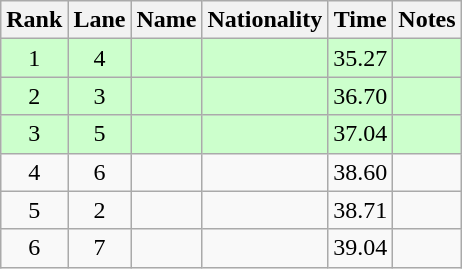<table class="wikitable sortable" style="text-align:center">
<tr>
<th>Rank</th>
<th>Lane</th>
<th>Name</th>
<th>Nationality</th>
<th>Time</th>
<th>Notes</th>
</tr>
<tr bgcolor=ccffcc>
<td>1</td>
<td>4</td>
<td align=left></td>
<td align=left></td>
<td>35.27</td>
<td><strong></strong></td>
</tr>
<tr bgcolor=ccffcc>
<td>2</td>
<td>3</td>
<td align=left></td>
<td align=left></td>
<td>36.70</td>
<td><strong></strong></td>
</tr>
<tr bgcolor=ccffcc>
<td>3</td>
<td>5</td>
<td align=left></td>
<td align=left></td>
<td>37.04</td>
<td><strong></strong></td>
</tr>
<tr>
<td>4</td>
<td>6</td>
<td align=left></td>
<td align=left></td>
<td>38.60</td>
<td></td>
</tr>
<tr>
<td>5</td>
<td>2</td>
<td align=left></td>
<td align=left></td>
<td>38.71</td>
<td></td>
</tr>
<tr>
<td>6</td>
<td>7</td>
<td align=left></td>
<td align=left></td>
<td>39.04</td>
<td></td>
</tr>
</table>
